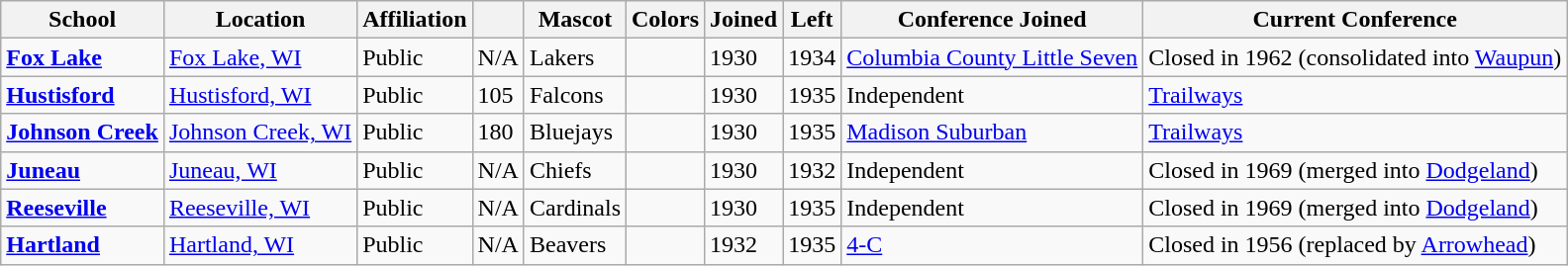<table class="wikitable sortable">
<tr>
<th>School</th>
<th>Location</th>
<th>Affiliation</th>
<th></th>
<th>Mascot</th>
<th>Colors</th>
<th>Joined</th>
<th>Left</th>
<th>Conference Joined</th>
<th>Current Conference</th>
</tr>
<tr>
<td><a href='#'><strong>Fox Lake</strong></a></td>
<td><a href='#'>Fox Lake, WI</a></td>
<td>Public</td>
<td>N/A</td>
<td>Lakers</td>
<td> </td>
<td>1930</td>
<td>1934</td>
<td><a href='#'>Columbia County Little Seven</a></td>
<td>Closed in 1962 (consolidated into <a href='#'>Waupun</a>)</td>
</tr>
<tr>
<td><a href='#'><strong>Hustisford</strong></a></td>
<td><a href='#'>Hustisford, WI</a></td>
<td>Public</td>
<td>105</td>
<td>Falcons</td>
<td> </td>
<td>1930</td>
<td>1935</td>
<td>Independent</td>
<td><a href='#'>Trailways</a></td>
</tr>
<tr>
<td><a href='#'><strong>Johnson Creek</strong></a></td>
<td><a href='#'>Johnson Creek, WI</a></td>
<td>Public</td>
<td>180</td>
<td>Bluejays</td>
<td> </td>
<td>1930</td>
<td>1935</td>
<td><a href='#'>Madison Suburban</a></td>
<td><a href='#'>Trailways</a></td>
</tr>
<tr>
<td><a href='#'><strong>Juneau</strong></a></td>
<td><a href='#'>Juneau, WI</a></td>
<td>Public</td>
<td>N/A</td>
<td>Chiefs</td>
<td> </td>
<td>1930</td>
<td>1932</td>
<td>Independent</td>
<td>Closed in 1969 (merged into <a href='#'>Dodgeland</a>)</td>
</tr>
<tr>
<td><a href='#'><strong>Reeseville</strong></a></td>
<td><a href='#'>Reeseville, WI</a></td>
<td>Public</td>
<td>N/A</td>
<td>Cardinals</td>
<td> </td>
<td>1930</td>
<td>1935</td>
<td>Independent</td>
<td>Closed in 1969 (merged into <a href='#'>Dodgeland</a>)</td>
</tr>
<tr>
<td><a href='#'><strong>Hartland</strong></a></td>
<td><a href='#'>Hartland, WI</a></td>
<td>Public</td>
<td>N/A</td>
<td>Beavers</td>
<td> </td>
<td>1932</td>
<td>1935</td>
<td><a href='#'>4-C</a></td>
<td>Closed in 1956 (replaced by <a href='#'>Arrowhead</a>)</td>
</tr>
</table>
